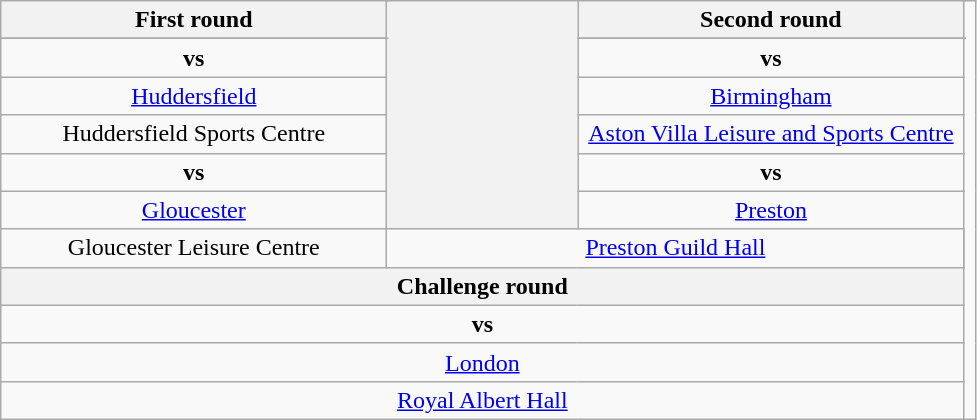<table class="wikitable">
<tr>
<th colspan="2" width="250">First round</th>
<th rowspan="7"></th>
<th colspan="2" width="250">Second round</th>
<td rowspan="12"></td>
</tr>
<tr>
</tr>
<tr>
<td style="text-align:center" colspan="2"><strong> vs </strong></td>
<td style="text-align:center" colspan="2"><strong> vs </strong></td>
</tr>
<tr>
<td style="text-align:center" colspan="2"><a href='#'>Huddersfield</a></td>
<td style="text-align:center" colspan="2"><a href='#'>Birmingham</a></td>
</tr>
<tr>
<td style="text-align:center" colspan="2">Huddersfield Sports Centre</td>
<td style="text-align:center" colspan="2"><a href='#'>Aston Villa Leisure and Sports Centre</a></td>
</tr>
<tr>
<td style="text-align:center" colspan="2"><strong> vs </strong></td>
<td style="text-align:center" colspan="2"><strong> vs </strong></td>
</tr>
<tr>
<td style="text-align:center" colspan="2"><a href='#'>Gloucester</a></td>
<td style="text-align:center" colspan="2"><a href='#'>Preston</a></td>
</tr>
<tr>
<td style="text-align:center" colspan="2">Gloucester Leisure Centre</td>
<td style="text-align:center" colspan="2"><a href='#'>Preston Guild Hall</a></td>
</tr>
<tr>
<th colspan="5">Challenge round</th>
</tr>
<tr>
<td style="text-align:center" colspan="5"><strong> vs </strong></td>
</tr>
<tr>
<td style="text-align:center" colspan="5"><a href='#'>London</a></td>
</tr>
<tr>
<td style="text-align:center" colspan="5"><a href='#'>Royal Albert Hall</a></td>
</tr>
</table>
